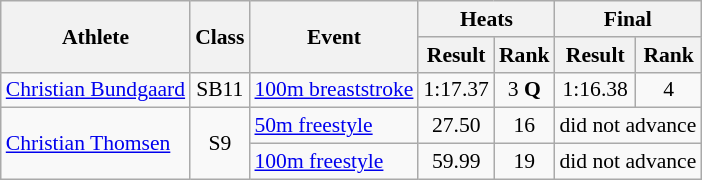<table class=wikitable style="font-size:90%">
<tr>
<th rowspan="2">Athlete</th>
<th rowspan="2">Class</th>
<th rowspan="2">Event</th>
<th colspan="2">Heats</th>
<th colspan="2">Final</th>
</tr>
<tr>
<th>Result</th>
<th>Rank</th>
<th>Result</th>
<th>Rank</th>
</tr>
<tr>
<td><a href='#'>Christian Bundgaard</a></td>
<td style="text-align:center;">SB11</td>
<td><a href='#'>100m breaststroke</a></td>
<td style="text-align:center;">1:17.37</td>
<td style="text-align:center;">3 <strong>Q</strong></td>
<td style="text-align:center;">1:16.38</td>
<td style="text-align:center;">4</td>
</tr>
<tr>
<td rowspan="2"><a href='#'>Christian Thomsen</a></td>
<td rowspan="2" style="text-align:center;">S9</td>
<td><a href='#'>50m freestyle</a></td>
<td style="text-align:center;">27.50</td>
<td style="text-align:center;">16</td>
<td style="text-align:center;" colspan="2">did not advance</td>
</tr>
<tr>
<td><a href='#'>100m freestyle</a></td>
<td style="text-align:center;">59.99</td>
<td style="text-align:center;">19</td>
<td style="text-align:center;" colspan="2">did not advance</td>
</tr>
</table>
